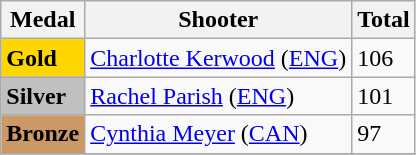<table class="wikitable">
<tr>
<th>Medal</th>
<th>Shooter</th>
<th>Total</th>
</tr>
<tr>
<td rowspan="1" bgcolor="gold"><strong>Gold</strong></td>
<td> <a href='#'>Charlotte Kerwood</a> (<a href='#'>ENG</a>)</td>
<td>106</td>
</tr>
<tr>
<td rowspan="1" bgcolor="silver"><strong>Silver</strong></td>
<td> <a href='#'>Rachel Parish</a> (<a href='#'>ENG</a>)</td>
<td>101</td>
</tr>
<tr>
<td rowspan="1" bgcolor="cc9966"><strong>Bronze</strong></td>
<td> <a href='#'>Cynthia Meyer</a> (<a href='#'>CAN</a>)</td>
<td>97</td>
</tr>
<tr>
</tr>
</table>
